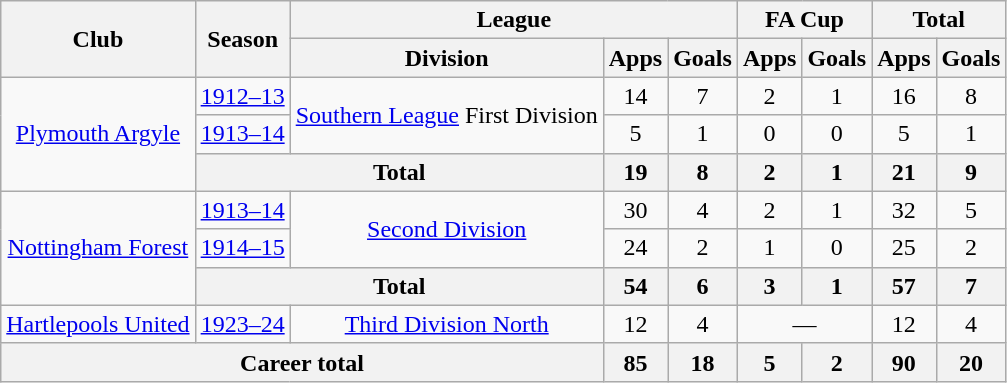<table class="wikitable" style="text-align: center">
<tr>
<th rowspan="2">Club</th>
<th rowspan="2">Season</th>
<th colspan="3">League</th>
<th colspan="2">FA Cup</th>
<th colspan="2">Total</th>
</tr>
<tr>
<th>Division</th>
<th>Apps</th>
<th>Goals</th>
<th>Apps</th>
<th>Goals</th>
<th>Apps</th>
<th>Goals</th>
</tr>
<tr>
<td rowspan="3"><a href='#'>Plymouth Argyle</a></td>
<td><a href='#'>1912–13</a></td>
<td rowspan="2"><a href='#'>Southern League</a> First Division</td>
<td>14</td>
<td>7</td>
<td>2</td>
<td>1</td>
<td>16</td>
<td>8</td>
</tr>
<tr>
<td><a href='#'>1913–14</a></td>
<td>5</td>
<td>1</td>
<td>0</td>
<td>0</td>
<td>5</td>
<td>1</td>
</tr>
<tr>
<th colspan="2">Total</th>
<th>19</th>
<th>8</th>
<th>2</th>
<th>1</th>
<th>21</th>
<th>9</th>
</tr>
<tr>
<td rowspan="3"><a href='#'>Nottingham Forest</a></td>
<td><a href='#'>1913–14</a></td>
<td rowspan="2"><a href='#'>Second Division</a></td>
<td>30</td>
<td>4</td>
<td>2</td>
<td>1</td>
<td>32</td>
<td>5</td>
</tr>
<tr>
<td><a href='#'>1914–15</a></td>
<td>24</td>
<td>2</td>
<td>1</td>
<td>0</td>
<td>25</td>
<td>2</td>
</tr>
<tr>
<th colspan="2">Total</th>
<th>54</th>
<th>6</th>
<th>3</th>
<th>1</th>
<th>57</th>
<th>7</th>
</tr>
<tr>
<td><a href='#'>Hartlepools United</a></td>
<td><a href='#'>1923–24</a></td>
<td><a href='#'>Third Division North</a></td>
<td>12</td>
<td>4</td>
<td colspan="2">―</td>
<td>12</td>
<td>4</td>
</tr>
<tr>
<th colspan="3">Career total</th>
<th>85</th>
<th>18</th>
<th>5</th>
<th>2</th>
<th>90</th>
<th>20</th>
</tr>
</table>
